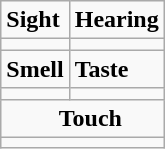<table class="wikitable" style="float:right">
<tr>
<td><strong>Sight</strong></td>
<td><strong>Hearing</strong></td>
</tr>
<tr>
<td></td>
<td></td>
</tr>
<tr>
<td><strong>Smell</strong></td>
<td><strong>Taste</strong></td>
</tr>
<tr>
<td></td>
<td></td>
</tr>
<tr>
<td colspan=2 style="padding-left:35%;"><strong>Touch</strong></td>
</tr>
<tr>
<td colspan=2 style="padding-left:35%;"></td>
</tr>
</table>
